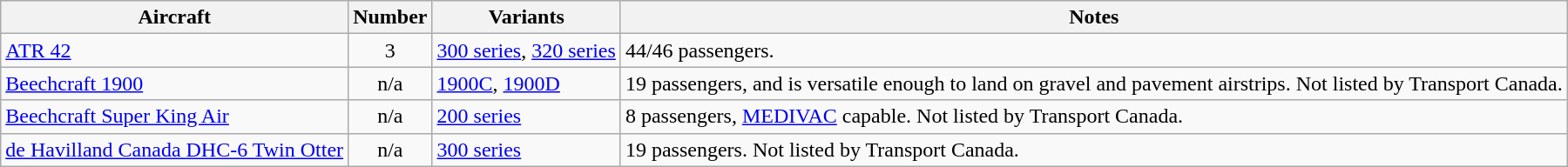<table class="wikitable" style="margin:1em auto; border-collapse:collapse;text-align:left">
<tr>
<th>Aircraft</th>
<th>Number</th>
<th>Variants</th>
<th>Notes</th>
</tr>
<tr>
<td><a href='#'>ATR 42</a></td>
<td align=center>3</td>
<td><a href='#'>300 series</a>, <a href='#'>320 series</a></td>
<td>44/46 passengers.</td>
</tr>
<tr>
<td><a href='#'>Beechcraft 1900</a></td>
<td align=center>n/a</td>
<td><a href='#'>1900C</a>, <a href='#'>1900D</a></td>
<td>19 passengers, and is versatile enough to land on gravel and pavement airstrips. Not listed by Transport Canada.</td>
</tr>
<tr>
<td><a href='#'>Beechcraft Super King Air</a></td>
<td align=center>n/a</td>
<td><a href='#'>200 series</a></td>
<td>8 passengers, <a href='#'>MEDIVAC</a> capable.  Not listed by Transport Canada.</td>
</tr>
<tr>
<td><a href='#'>de Havilland Canada DHC-6 Twin Otter</a></td>
<td align=center>n/a</td>
<td><a href='#'>300 series</a></td>
<td>19 passengers. Not listed by Transport Canada.</td>
</tr>
</table>
